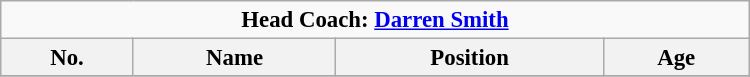<table class="wikitable"  style="width:500px; font-size:95%;">
<tr>
<td colspan=4 align=center><strong>Head Coach:  <a href='#'>Darren Smith</a></strong></td>
</tr>
<tr>
<th align="left">No.</th>
<th align="left">Name</th>
<th align="left">Position</th>
<th align="left">Age</th>
</tr>
<tr>
</tr>
</table>
